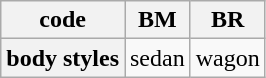<table class="wikitable">
<tr>
<th>code</th>
<th>BM</th>
<th>BR</th>
</tr>
<tr>
<th>body styles</th>
<td>sedan</td>
<td>wagon</td>
</tr>
</table>
